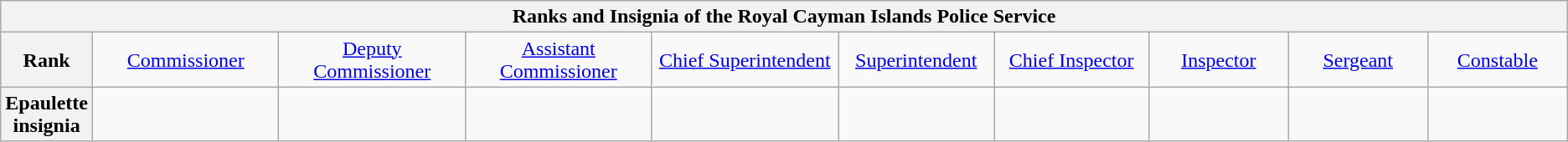<table class="wikitable" style="text-align: center;">
<tr>
<th colspan=10>Ranks and Insignia of the Royal Cayman Islands Police Service</th>
</tr>
<tr>
<th Width=5%>Rank</th>
<td Width=12%><a href='#'>Commissioner</a></td>
<td Width=12%><a href='#'>Deputy Commissioner</a></td>
<td Width=12%><a href='#'>Assistant Commissioner</a></td>
<td Width=12%><a href='#'>Chief Superintendent</a></td>
<td Width=10%><a href='#'>Superintendent</a></td>
<td Width=10%><a href='#'>Chief Inspector</a></td>
<td Width=9%><a href='#'>Inspector</a></td>
<td Width=9%><a href='#'>Sergeant</a></td>
<td Width=9%><a href='#'>Constable</a></td>
</tr>
<tr>
<th>Epaulette insignia</th>
<td></td>
<td></td>
<td></td>
<td></td>
<td></td>
<td></td>
<td></td>
<td></td>
<td></td>
</tr>
</table>
